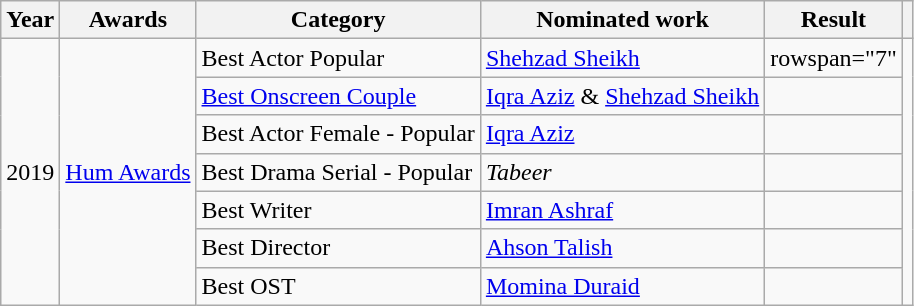<table class="wikitable sortable">
<tr>
<th>Year</th>
<th>Awards</th>
<th>Category</th>
<th>Nominated work</th>
<th>Result</th>
<th scope="col" class="unsortable"></th>
</tr>
<tr>
<td rowspan="7">2019</td>
<td rowspan="7"><a href='#'>Hum Awards</a></td>
<td>Best Actor Popular</td>
<td><a href='#'>Shehzad Sheikh</a></td>
<td>rowspan="7" </td>
</tr>
<tr>
<td><a href='#'>Best Onscreen Couple</a></td>
<td><a href='#'>Iqra Aziz</a> & <a href='#'>Shehzad Sheikh</a></td>
<td></td>
</tr>
<tr>
<td>Best Actor Female - Popular</td>
<td><a href='#'>Iqra Aziz</a></td>
<td></td>
</tr>
<tr>
<td>Best Drama Serial - Popular</td>
<td><em>Tabeer</em></td>
<td></td>
</tr>
<tr>
<td>Best Writer</td>
<td><a href='#'>Imran Ashraf</a></td>
<td></td>
</tr>
<tr>
<td>Best Director</td>
<td><a href='#'>Ahson Talish</a></td>
<td></td>
</tr>
<tr>
<td>Best OST</td>
<td><a href='#'>Momina Duraid</a></td>
<td></td>
</tr>
</table>
